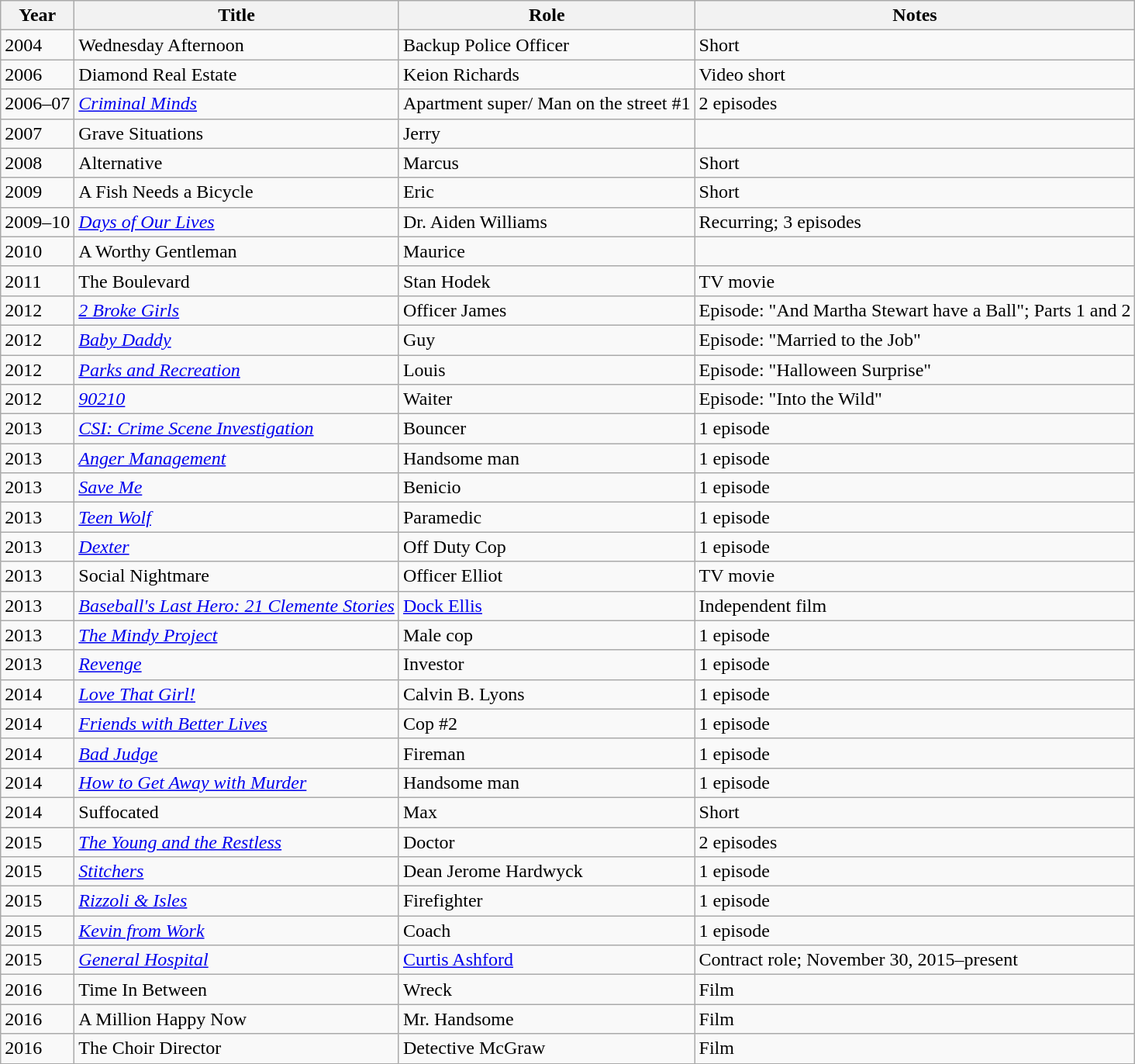<table class="wikitable sortable">
<tr>
<th>Year</th>
<th>Title</th>
<th>Role</th>
<th class="unsortable">Notes</th>
</tr>
<tr>
<td>2004</td>
<td>Wednesday Afternoon</td>
<td>Backup Police Officer</td>
<td>Short</td>
</tr>
<tr>
<td>2006</td>
<td>Diamond Real Estate</td>
<td>Keion Richards</td>
<td>Video short</td>
</tr>
<tr>
<td>2006–07</td>
<td><em><a href='#'>Criminal Minds</a></em></td>
<td>Apartment super/ Man on the street #1</td>
<td>2 episodes</td>
</tr>
<tr>
<td>2007</td>
<td>Grave Situations</td>
<td>Jerry</td>
<td></td>
</tr>
<tr>
<td>2008</td>
<td>Alternative</td>
<td>Marcus</td>
<td>Short</td>
</tr>
<tr>
<td>2009</td>
<td>A Fish Needs a Bicycle</td>
<td>Eric</td>
<td>Short</td>
</tr>
<tr>
<td>2009–10</td>
<td><em><a href='#'>Days of Our Lives</a></em></td>
<td>Dr. Aiden Williams</td>
<td>Recurring; 3 episodes</td>
</tr>
<tr>
<td>2010</td>
<td>A Worthy Gentleman</td>
<td>Maurice</td>
<td></td>
</tr>
<tr>
<td>2011</td>
<td>The Boulevard</td>
<td>Stan Hodek</td>
<td>TV movie</td>
</tr>
<tr>
<td>2012</td>
<td><em><a href='#'>2 Broke Girls</a></em></td>
<td>Officer James</td>
<td>Episode: "And Martha Stewart have a Ball"; Parts 1 and 2</td>
</tr>
<tr>
<td>2012</td>
<td><em><a href='#'>Baby Daddy</a></em></td>
<td>Guy</td>
<td>Episode: "Married to the Job"</td>
</tr>
<tr>
<td>2012</td>
<td><em><a href='#'>Parks and Recreation</a></em></td>
<td>Louis</td>
<td>Episode: "Halloween Surprise"</td>
</tr>
<tr>
<td>2012</td>
<td><em><a href='#'>90210</a></em></td>
<td>Waiter</td>
<td>Episode: "Into the Wild"</td>
</tr>
<tr>
<td>2013</td>
<td><em><a href='#'>CSI: Crime Scene Investigation</a></em></td>
<td>Bouncer</td>
<td>1 episode</td>
</tr>
<tr>
<td>2013</td>
<td><em><a href='#'>Anger Management</a></em></td>
<td>Handsome man</td>
<td>1 episode</td>
</tr>
<tr>
<td>2013</td>
<td><em><a href='#'>Save Me</a></em></td>
<td>Benicio</td>
<td>1 episode</td>
</tr>
<tr>
<td>2013</td>
<td><em><a href='#'>Teen Wolf</a></em></td>
<td>Paramedic</td>
<td>1 episode</td>
</tr>
<tr>
<td>2013</td>
<td><em><a href='#'>Dexter</a></em></td>
<td>Off Duty Cop</td>
<td>1 episode</td>
</tr>
<tr>
<td>2013</td>
<td>Social Nightmare</td>
<td>Officer Elliot</td>
<td>TV movie</td>
</tr>
<tr>
<td>2013</td>
<td><em><a href='#'>Baseball's Last Hero: 21 Clemente Stories</a></em></td>
<td><a href='#'>Dock Ellis</a></td>
<td>Independent film</td>
</tr>
<tr>
<td>2013</td>
<td><em><a href='#'>The Mindy Project</a></em></td>
<td>Male cop</td>
<td>1 episode</td>
</tr>
<tr>
<td>2013</td>
<td><em><a href='#'>Revenge</a></em></td>
<td>Investor</td>
<td>1 episode</td>
</tr>
<tr>
<td>2014</td>
<td><em><a href='#'>Love That Girl!</a></em></td>
<td>Calvin B. Lyons</td>
<td>1 episode</td>
</tr>
<tr>
<td>2014</td>
<td><em><a href='#'>Friends with Better Lives</a></em></td>
<td>Cop #2</td>
<td>1 episode</td>
</tr>
<tr>
<td>2014</td>
<td><em><a href='#'>Bad Judge</a></em></td>
<td>Fireman</td>
<td>1 episode</td>
</tr>
<tr>
<td>2014</td>
<td><em><a href='#'>How to Get Away with Murder</a></em></td>
<td>Handsome man</td>
<td>1 episode</td>
</tr>
<tr>
<td>2014</td>
<td>Suffocated</td>
<td>Max</td>
<td>Short</td>
</tr>
<tr>
<td>2015</td>
<td><em><a href='#'>The Young and the Restless</a></em></td>
<td>Doctor</td>
<td>2 episodes</td>
</tr>
<tr>
<td>2015</td>
<td><em><a href='#'>Stitchers</a></em></td>
<td>Dean Jerome Hardwyck</td>
<td>1 episode</td>
</tr>
<tr>
<td>2015</td>
<td><em><a href='#'>Rizzoli & Isles</a></em></td>
<td>Firefighter</td>
<td>1 episode</td>
</tr>
<tr>
<td>2015</td>
<td><em><a href='#'>Kevin from Work</a></em></td>
<td>Coach</td>
<td>1 episode</td>
</tr>
<tr>
<td>2015</td>
<td><em><a href='#'>General Hospital</a></em></td>
<td><a href='#'>Curtis Ashford</a></td>
<td>Contract role; November 30, 2015–present</td>
</tr>
<tr>
<td>2016</td>
<td>Time In Between</td>
<td>Wreck</td>
<td>Film</td>
</tr>
<tr>
<td>2016</td>
<td>A Million Happy Now</td>
<td>Mr. Handsome</td>
<td>Film</td>
</tr>
<tr>
<td>2016</td>
<td>The Choir Director</td>
<td>Detective McGraw</td>
<td>Film</td>
</tr>
</table>
